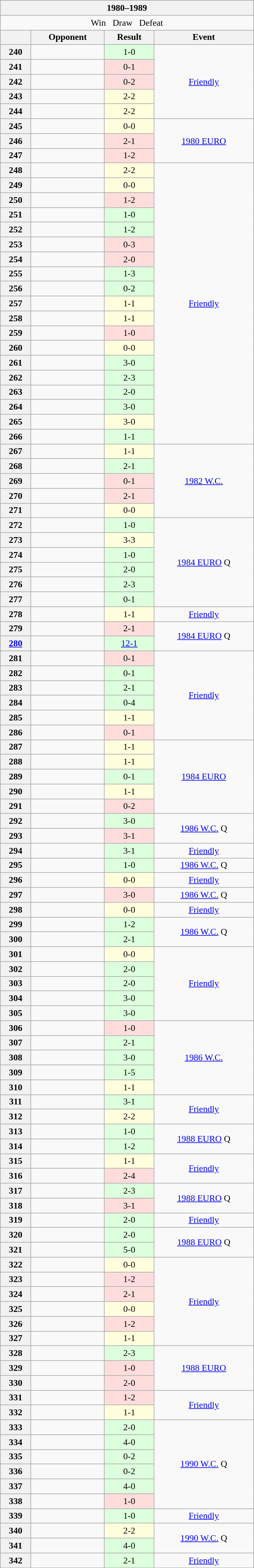<table class="wikitable collapsible collapsed" style="font-size: 90%">
<tr>
<th colspan="4" style="width:400px;">1980–1989</th>
</tr>
<tr>
<td style="text-align:center;" colspan="4"> Win   Draw   Defeat</td>
</tr>
<tr>
<th></th>
<th>Opponent</th>
<th>Result</th>
<th>Event</th>
</tr>
<tr>
<th>240</th>
<td></td>
<td style="background:#dfd; text-align:center;">1-0</td>
<td style="text-align:center;" rowspan="5"><a href='#'>Friendly</a></td>
</tr>
<tr>
<th>241</th>
<td></td>
<td style="background:#fdd; text-align:center;">0-1</td>
</tr>
<tr>
<th>242</th>
<td></td>
<td style="background:#fdd; text-align:center;">0-2</td>
</tr>
<tr>
<th>243</th>
<td></td>
<td style="background:#ffd; text-align:center;">2-2</td>
</tr>
<tr>
<th>244</th>
<td></td>
<td style="background:#ffd; text-align:center;">2-2</td>
</tr>
<tr>
<th>245</th>
<td></td>
<td style="background:#ffd; text-align:center;">0-0</td>
<td style="text-align:center;" rowspan="3"> <a href='#'>1980 EURO</a></td>
</tr>
<tr>
<th>246</th>
<td></td>
<td style="background:#fdd; text-align:center;">2-1</td>
</tr>
<tr>
<th>247</th>
<td></td>
<td style="background:#fdd; text-align:center;">1-2</td>
</tr>
<tr>
<th>248</th>
<td></td>
<td style="background:#ffd; text-align:center;">2-2</td>
<td style="text-align:center;" rowspan="19"><a href='#'>Friendly</a></td>
</tr>
<tr>
<th>249</th>
<td></td>
<td style="background:#ffd; text-align:center;">0-0</td>
</tr>
<tr>
<th>250</th>
<td></td>
<td style="background:#fdd; text-align:center;">1-2</td>
</tr>
<tr>
<th>251</th>
<td></td>
<td style="background:#dfd; text-align:center;">1-0</td>
</tr>
<tr>
<th>252</th>
<td></td>
<td style="background:#dfd; text-align:center;">1-2</td>
</tr>
<tr>
<th>253</th>
<td></td>
<td style="background:#fdd; text-align:center;">0-3</td>
</tr>
<tr>
<th>254</th>
<td></td>
<td style="background:#fdd; text-align:center;">2-0</td>
</tr>
<tr>
<th>255</th>
<td></td>
<td style="background:#dfd; text-align:center;">1-3</td>
</tr>
<tr>
<th>256</th>
<td></td>
<td style="background:#dfd; text-align:center;">0-2</td>
</tr>
<tr>
<th>257</th>
<td></td>
<td style="background:#ffd; text-align:center;">1-1</td>
</tr>
<tr>
<th>258</th>
<td></td>
<td style="background:#ffd; text-align:center;">1-1</td>
</tr>
<tr>
<th>259</th>
<td></td>
<td style="background:#fdd; text-align:center;">1-0</td>
</tr>
<tr>
<th>260</th>
<td></td>
<td style="background:#ffd; text-align:center;">0-0</td>
</tr>
<tr>
<th>261</th>
<td></td>
<td style="background:#dfd; text-align:center;">3-0</td>
</tr>
<tr>
<th>262</th>
<td></td>
<td style="background:#dfd; text-align:center;">2-3</td>
</tr>
<tr>
<th>263</th>
<td></td>
<td style="background:#dfd; text-align:center;">2-0</td>
</tr>
<tr>
<th>264</th>
<td></td>
<td style="background:#dfd; text-align:center;">3-0</td>
</tr>
<tr>
<th>265</th>
<td></td>
<td style="background:#ffd; text-align:center;">3-0</td>
</tr>
<tr>
<th>266</th>
<td></td>
<td style="background:#dfd; text-align:center;">1-1</td>
</tr>
<tr>
<th>267</th>
<td></td>
<td style="background:#ffd; text-align:center;">1-1</td>
<td style="text-align:center;" rowspan="5"> <a href='#'>1982 W.C.</a></td>
</tr>
<tr>
<th>268</th>
<td></td>
<td style="background:#dfd; text-align:center;">2-1</td>
</tr>
<tr>
<th>269</th>
<td></td>
<td style="background:#fdd; text-align:center;">0-1</td>
</tr>
<tr>
<th>270</th>
<td></td>
<td style="background:#fdd; text-align:center;">2-1</td>
</tr>
<tr>
<th>271</th>
<td></td>
<td style="background:#ffd; text-align:center;">0-0</td>
</tr>
<tr>
<th>272</th>
<td></td>
<td style="background:#dfd; text-align:center;">1-0</td>
<td style="text-align:center;" rowspan="6"> <a href='#'>1984 EURO</a> Q</td>
</tr>
<tr>
<th>273</th>
<td></td>
<td style="background:#ffd; text-align:center;">3-3</td>
</tr>
<tr>
<th>274</th>
<td></td>
<td style="background:#dfd; text-align:center;">1-0</td>
</tr>
<tr>
<th>275</th>
<td></td>
<td style="background:#dfd; text-align:center;">2-0</td>
</tr>
<tr>
<th>276</th>
<td></td>
<td style="background:#dfd; text-align:center;">2-3</td>
</tr>
<tr>
<th>277</th>
<td></td>
<td style="background:#dfd; text-align:center;">0-1</td>
</tr>
<tr>
<th>278</th>
<td></td>
<td style="background:#ffd; text-align:center;">1-1</td>
<td style="text-align:center;"><a href='#'>Friendly</a></td>
</tr>
<tr>
<th>279</th>
<td></td>
<td style="background:#fdd; text-align:center;">2-1</td>
<td style="text-align:center;" rowspan="2"> <a href='#'>1984 EURO</a> Q</td>
</tr>
<tr>
<th><a href='#'>280</a></th>
<td></td>
<td style="background:#dfd; text-align:center;"><a href='#'>12-1</a></td>
</tr>
<tr>
<th>281</th>
<td></td>
<td style="background:#fdd; text-align:center;">0-1</td>
<td style="text-align:center;" rowspan="6"><a href='#'>Friendly</a></td>
</tr>
<tr>
<th>282</th>
<td></td>
<td style="background:#dfd; text-align:center;">0-1</td>
</tr>
<tr>
<th>283</th>
<td></td>
<td style="background:#dfd; text-align:center;">2-1</td>
</tr>
<tr>
<th>284</th>
<td></td>
<td style="background:#dfd; text-align:center;">0-4</td>
</tr>
<tr>
<th>285</th>
<td></td>
<td style="background:#ffd; text-align:center;">1-1</td>
</tr>
<tr>
<th>286</th>
<td></td>
<td style="background:#fdd; text-align:center;">0-1</td>
</tr>
<tr>
<th>287</th>
<td></td>
<td style="background:#ffd; text-align:center;">1-1</td>
<td style="text-align:center;" rowspan="5"> <a href='#'>1984 EURO</a></td>
</tr>
<tr>
<th>288</th>
<td></td>
<td style="background:#ffd; text-align:center;">1-1</td>
</tr>
<tr>
<th>289</th>
<td></td>
<td style="background:#dfd; text-align:center;">0-1</td>
</tr>
<tr>
<th>290</th>
<td></td>
<td style="background:#ffd; text-align:center;">1-1</td>
</tr>
<tr>
<th>291</th>
<td></td>
<td style="background:#fdd; text-align:center;">0-2</td>
</tr>
<tr>
<th>292</th>
<td></td>
<td style="background:#dfd; text-align:center;">3-0</td>
<td style="text-align:center;" rowspan="2"> <a href='#'>1986 W.C.</a> Q</td>
</tr>
<tr>
<th>293</th>
<td></td>
<td style="background:#fdd; text-align:center;">3-1</td>
</tr>
<tr>
<th>294</th>
<td></td>
<td style="background:#dfd; text-align:center;">3-1</td>
<td style="text-align:center;"><a href='#'>Friendly</a></td>
</tr>
<tr>
<th>295</th>
<td></td>
<td style="background:#dfd; text-align:center;">1-0</td>
<td style="text-align:center;"> <a href='#'>1986 W.C.</a> Q</td>
</tr>
<tr>
<th>296</th>
<td></td>
<td style="background:#ffd; text-align:center;">0-0</td>
<td style="text-align:center;"><a href='#'>Friendly</a></td>
</tr>
<tr>
<th>297</th>
<td></td>
<td style="background:#fdd; text-align:center;">3-0</td>
<td style="text-align:center;"> <a href='#'>1986 W.C.</a> Q</td>
</tr>
<tr>
<th>298</th>
<td></td>
<td style="background:#ffd; text-align:center;">0-0</td>
<td style="text-align:center;"><a href='#'>Friendly</a></td>
</tr>
<tr>
<th>299</th>
<td></td>
<td style="background:#dfd; text-align:center;">1-2</td>
<td style="text-align:center;" rowspan="2"> <a href='#'>1986 W.C.</a> Q</td>
</tr>
<tr>
<th>300</th>
<td></td>
<td style="background:#dfd; text-align:center;">2-1</td>
</tr>
<tr>
<th>301</th>
<td></td>
<td style="background:#ffd; text-align:center;">0-0</td>
<td style="text-align:center;" rowspan="5"><a href='#'>Friendly</a></td>
</tr>
<tr>
<th>302</th>
<td></td>
<td style="background:#dfd; text-align:center;">2-0</td>
</tr>
<tr>
<th>303</th>
<td></td>
<td style="background:#dfd; text-align:center;">2-0</td>
</tr>
<tr>
<th>304</th>
<td></td>
<td style="background:#dfd; text-align:center;">3-0</td>
</tr>
<tr>
<th>305</th>
<td></td>
<td style="background:#dfd; text-align:center;">3-0</td>
</tr>
<tr>
<th>306</th>
<td></td>
<td style="background:#fdd; text-align:center;">1-0</td>
<td style="text-align:center;" rowspan="5"> <a href='#'>1986 W.C.</a></td>
</tr>
<tr>
<th>307</th>
<td></td>
<td style="background:#dfd; text-align:center;">2-1</td>
</tr>
<tr>
<th>308</th>
<td></td>
<td style="background:#dfd; text-align:center;">3-0</td>
</tr>
<tr>
<th>309</th>
<td></td>
<td style="background:#dfd; text-align:center;">1-5</td>
</tr>
<tr>
<th>310</th>
<td></td>
<td style="background:#ffd; text-align:center;">1-1</td>
</tr>
<tr>
<th>311</th>
<td></td>
<td style="background:#dfd; text-align:center;">3-1</td>
<td style="text-align:center;" rowspan="2"><a href='#'>Friendly</a></td>
</tr>
<tr>
<th>312</th>
<td></td>
<td style="background:#ffd; text-align:center;">2-2</td>
</tr>
<tr>
<th>313</th>
<td></td>
<td style="background:#dfd; text-align:center;">1-0</td>
<td style="text-align:center;" rowspan="2"> <a href='#'>1988 EURO</a> Q</td>
</tr>
<tr>
<th>314</th>
<td></td>
<td style="background:#dfd; text-align:center;">1-2</td>
</tr>
<tr>
<th>315</th>
<td></td>
<td style="background:#ffd; text-align:center;">1-1</td>
<td style="text-align:center;" rowspan="2"><a href='#'>Friendly</a></td>
</tr>
<tr>
<th>316</th>
<td></td>
<td style="background:#fdd; text-align:center;">2-4</td>
</tr>
<tr>
<th>317</th>
<td></td>
<td style="background:#dfd; text-align:center;">2-3</td>
<td style="text-align:center;" rowspan="2"> <a href='#'>1988 EURO</a> Q</td>
</tr>
<tr>
<th>318</th>
<td></td>
<td style="background:#fdd; text-align:center;">3-1</td>
</tr>
<tr>
<th>319</th>
<td></td>
<td style="background:#dfd; text-align:center;">2-0</td>
<td style="text-align:center;"><a href='#'>Friendly</a></td>
</tr>
<tr>
<th>320</th>
<td></td>
<td style="background:#dfd; text-align:center;">2-0</td>
<td style="text-align:center;" rowspan="2"> <a href='#'>1988 EURO</a> Q</td>
</tr>
<tr>
<th>321</th>
<td></td>
<td style="background:#dfd; text-align:center;">5-0</td>
</tr>
<tr>
<th>322</th>
<td></td>
<td style="background:#ffd; text-align:center;">0-0</td>
<td style="text-align:center;" rowspan="6"><a href='#'>Friendly</a></td>
</tr>
<tr>
<th>323</th>
<td></td>
<td style="background:#fdd; text-align:center;">1-2</td>
</tr>
<tr>
<th>324</th>
<td></td>
<td style="background:#fdd; text-align:center;">2-1</td>
</tr>
<tr>
<th>325</th>
<td></td>
<td style="background:#ffd; text-align:center;">0-0</td>
</tr>
<tr>
<th>326</th>
<td></td>
<td style="background:#fdd; text-align:center;">1-2</td>
</tr>
<tr>
<th>327</th>
<td></td>
<td style="background:#ffd; text-align:center;">1-1</td>
</tr>
<tr>
<th>328</th>
<td></td>
<td style="background:#dfd; text-align:center;">2-3</td>
<td style="text-align:center;" rowspan="3"> <a href='#'>1988 EURO</a></td>
</tr>
<tr>
<th>329</th>
<td></td>
<td style="background:#fdd; text-align:center;">1-0</td>
</tr>
<tr>
<th>330</th>
<td></td>
<td style="background:#fdd; text-align:center;">2-0</td>
</tr>
<tr>
<th>331</th>
<td></td>
<td style="background:#fdd; text-align:center;">1-2</td>
<td style="text-align:center;" rowspan="2"><a href='#'>Friendly</a></td>
</tr>
<tr>
<th>332</th>
<td></td>
<td style="background:#ffd; text-align:center;">1-1</td>
</tr>
<tr>
<th>333</th>
<td></td>
<td style="background:#dfd; text-align:center;">2-0</td>
<td style="text-align:center;" rowspan="6"> <a href='#'>1990 W.C.</a> Q</td>
</tr>
<tr>
<th>334</th>
<td></td>
<td style="background:#dfd; text-align:center;">4-0</td>
</tr>
<tr>
<th>335</th>
<td></td>
<td style="background:#dfd; text-align:center;">0-2</td>
</tr>
<tr>
<th>336</th>
<td></td>
<td style="background:#dfd; text-align:center;">0-2</td>
</tr>
<tr>
<th>337</th>
<td></td>
<td style="background:#dfd; text-align:center;">4-0</td>
</tr>
<tr>
<th>338</th>
<td></td>
<td style="background:#fdd; text-align:center;">1-0</td>
</tr>
<tr>
<th>339</th>
<td></td>
<td style="background:#dfd; text-align:center;">1-0</td>
<td style="text-align:center;"><a href='#'>Friendly</a></td>
</tr>
<tr>
<th>340</th>
<td></td>
<td style="background:#ffd; text-align:center;">2-2</td>
<td style="text-align:center;" rowspan="2"> <a href='#'>1990 W.C.</a> Q</td>
</tr>
<tr>
<th>341</th>
<td></td>
<td style="background:#dfd; text-align:center;">4-0</td>
</tr>
<tr>
<th>342</th>
<td></td>
<td style="background:#dfd; text-align:center;">2-1</td>
<td style="text-align:center;"><a href='#'>Friendly</a></td>
</tr>
</table>
